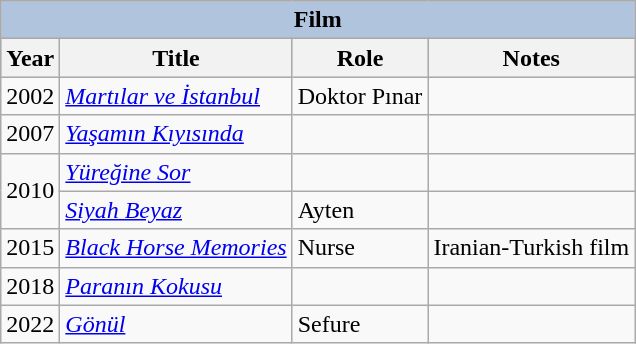<table class="wikitable plainrowheaders sortable" style="margin-right: 0; font-size: 100%;">
<tr bgcolor="#CCCCCC" align="center">
<th colspan="4" style="background: LightSteelBlue;">Film</th>
</tr>
<tr bgcolor="#CCCCCC" align="center">
<th>Year</th>
<th>Title</th>
<th>Role</th>
<th>Notes</th>
</tr>
<tr>
<td>2002</td>
<td><em><a href='#'>Martılar ve İstanbul</a></em></td>
<td>Doktor Pınar</td>
<td></td>
</tr>
<tr>
<td>2007</td>
<td><em><a href='#'>Yaşamın Kıyısında</a></em></td>
<td></td>
<td></td>
</tr>
<tr>
<td rowspan="2">2010</td>
<td><em><a href='#'>Yüreğine Sor</a></em></td>
<td></td>
<td></td>
</tr>
<tr>
<td><em><a href='#'>Siyah Beyaz</a></em></td>
<td>Ayten</td>
<td></td>
</tr>
<tr>
<td>2015</td>
<td><em><a href='#'>Black Horse Memories</a></em></td>
<td>Nurse</td>
<td>Iranian-Turkish film</td>
</tr>
<tr>
<td>2018</td>
<td><em><a href='#'>Paranın Kokusu</a></em></td>
<td></td>
<td></td>
</tr>
<tr>
<td>2022</td>
<td><em><a href='#'>Gönül</a></em></td>
<td>Sefure</td>
<td></td>
</tr>
</table>
